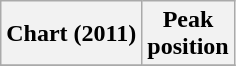<table class="wikitable sortable plainrowheaders" style="text-align:center">
<tr>
<th scope="col">Chart (2011)</th>
<th scope="col">Peak<br>position</th>
</tr>
<tr>
</tr>
</table>
